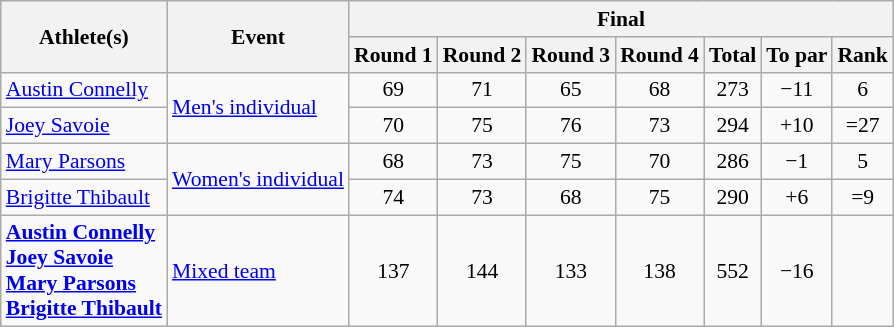<table class="wikitable" style="font-size:90%;text-align:center">
<tr>
<th rowspan=2>Athlete(s)</th>
<th rowspan=2>Event</th>
<th colspan=7>Final</th>
</tr>
<tr>
<th>Round 1</th>
<th>Round 2</th>
<th>Round 3</th>
<th>Round 4</th>
<th>Total</th>
<th>To par</th>
<th>Rank</th>
</tr>
<tr>
<td align=left><a href='#'>Austin Connelly</a></td>
<td align=left rowspan=2><a href='#'>Men's individual</a></td>
<td>69</td>
<td>71</td>
<td>65</td>
<td>68</td>
<td>273</td>
<td>−11</td>
<td>6</td>
</tr>
<tr>
<td align=left><a href='#'>Joey Savoie</a></td>
<td>70</td>
<td>75</td>
<td>76</td>
<td>73</td>
<td>294</td>
<td>+10</td>
<td>=27</td>
</tr>
<tr>
<td align=left><a href='#'>Mary Parsons</a></td>
<td align=left rowspan=2><a href='#'>Women's individual</a></td>
<td>68</td>
<td>73</td>
<td>75</td>
<td>70</td>
<td>286</td>
<td>−1</td>
<td>5</td>
</tr>
<tr>
<td align=left><a href='#'>Brigitte Thibault</a></td>
<td>74</td>
<td>73</td>
<td>68</td>
<td>75</td>
<td>290</td>
<td>+6</td>
<td>=9</td>
</tr>
<tr>
<td align=left><strong><a href='#'>Austin Connelly</a><br><a href='#'>Joey Savoie</a><br><a href='#'>Mary Parsons</a><br><a href='#'>Brigitte Thibault</a></strong></td>
<td align=left><a href='#'>Mixed team</a></td>
<td>137</td>
<td>144</td>
<td>133</td>
<td>138</td>
<td>552</td>
<td>−16</td>
<td></td>
</tr>
</table>
